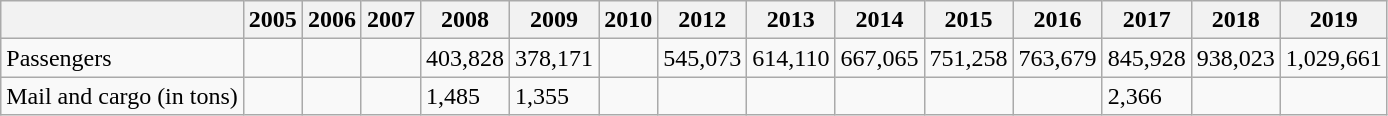<table class="wikitable">
<tr>
<th></th>
<th>2005</th>
<th>2006</th>
<th>2007</th>
<th>2008</th>
<th>2009</th>
<th>2010</th>
<th>2012</th>
<th>2013</th>
<th>2014</th>
<th>2015</th>
<th>2016</th>
<th>2017</th>
<th>2018</th>
<th>2019</th>
</tr>
<tr>
<td>Passengers</td>
<td></td>
<td></td>
<td></td>
<td>403,828</td>
<td>378,171</td>
<td></td>
<td>545,073</td>
<td>614,110</td>
<td>667,065</td>
<td>751,258</td>
<td>763,679</td>
<td>845,928</td>
<td>938,023</td>
<td>1,029,661</td>
</tr>
<tr>
<td>Mail and cargo (in tons)</td>
<td></td>
<td></td>
<td></td>
<td>1,485</td>
<td>1,355</td>
<td></td>
<td></td>
<td></td>
<td></td>
<td></td>
<td></td>
<td>2,366</td>
<td></td>
<td></td>
</tr>
</table>
